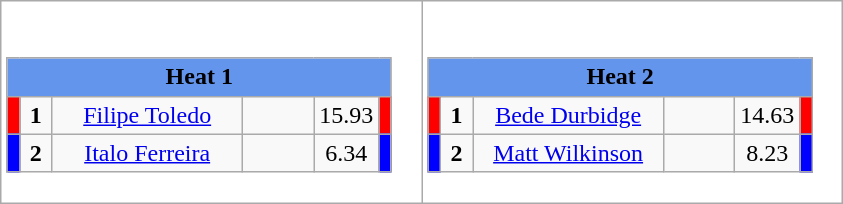<table class="wikitable" style="background:#fff;">
<tr>
<td><div><br><table class="wikitable">
<tr>
<td colspan="6"  style="text-align:center; background:#6495ed;"><strong>Heat 1</strong></td>
</tr>
<tr>
<td style="width:01px; background: #f00;"></td>
<td style="width:14px; text-align:center;"><strong>1</strong></td>
<td style="width:120px; text-align:center;"><a href='#'>Filipe Toledo</a></td>
<td style="width:40px; text-align:center;"></td>
<td style="width:20px; text-align:center;">15.93</td>
<td style="width:01px; background: #f00;"></td>
</tr>
<tr>
<td style="width:01px; background: #00f;"></td>
<td style="width:14px; text-align:center;"><strong>2</strong></td>
<td style="width:120px; text-align:center;"><a href='#'>Italo Ferreira</a></td>
<td style="width:40px; text-align:center;"></td>
<td style="width:20px; text-align:center;">6.34</td>
<td style="width:01px; background: #00f;"></td>
</tr>
</table>
</div></td>
<td><div><br><table class="wikitable">
<tr>
<td colspan="6"  style="text-align:center; background:#6495ed;"><strong>Heat 2</strong></td>
</tr>
<tr>
<td style="width:01px; background: #f00;"></td>
<td style="width:14px; text-align:center;"><strong>1</strong></td>
<td style="width:120px; text-align:center;"><a href='#'>Bede Durbidge</a></td>
<td style="width:40px; text-align:center;"></td>
<td style="width:20px; text-align:center;">14.63</td>
<td style="width:01px; background: #f00;"></td>
</tr>
<tr>
<td style="width:01px; background: #00f;"></td>
<td style="width:14px; text-align:center;"><strong>2</strong></td>
<td style="width:120px; text-align:center;"><a href='#'>Matt Wilkinson</a></td>
<td style="width:40px; text-align:center;"></td>
<td style="width:20px; text-align:center;">8.23</td>
<td style="width:01px; background: #00f;"></td>
</tr>
</table>
</div></td>
</tr>
</table>
